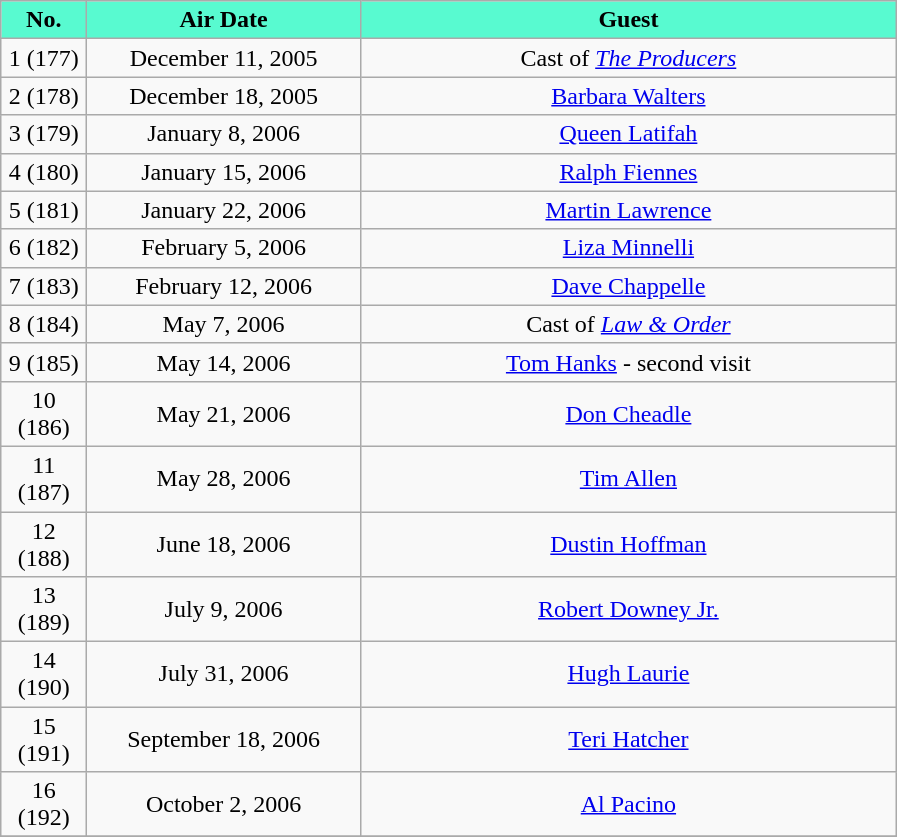<table class="wikitable" style="text-align:center;">
<tr>
<th width="50" style="background:#58FAD0">No.</th>
<th width="175" style="background:#58FAD0">Air Date</th>
<th width="350" style="background:#58FAD0">Guest</th>
</tr>
<tr>
<td>1 (177)</td>
<td>December 11, 2005</td>
<td>Cast of <em><a href='#'>The Producers</a></em></td>
</tr>
<tr>
<td>2 (178)</td>
<td>December 18, 2005</td>
<td><a href='#'>Barbara Walters</a></td>
</tr>
<tr>
<td>3 (179)</td>
<td>January 8, 2006</td>
<td><a href='#'>Queen Latifah</a></td>
</tr>
<tr>
<td>4 (180)</td>
<td>January 15, 2006</td>
<td><a href='#'>Ralph Fiennes</a></td>
</tr>
<tr>
<td>5 (181)</td>
<td>January 22, 2006</td>
<td><a href='#'>Martin Lawrence</a></td>
</tr>
<tr>
<td>6 (182)</td>
<td>February 5, 2006</td>
<td><a href='#'>Liza Minnelli</a></td>
</tr>
<tr>
<td>7 (183)</td>
<td>February 12, 2006</td>
<td><a href='#'>Dave Chappelle</a></td>
</tr>
<tr>
<td>8 (184)</td>
<td>May 7, 2006</td>
<td>Cast of <em><a href='#'>Law & Order</a></em></td>
</tr>
<tr>
<td>9 (185)</td>
<td>May 14, 2006</td>
<td><a href='#'>Tom Hanks</a> - second visit</td>
</tr>
<tr>
<td>10 (186)</td>
<td>May 21, 2006</td>
<td><a href='#'>Don Cheadle</a></td>
</tr>
<tr>
<td>11 (187)</td>
<td>May 28, 2006</td>
<td><a href='#'>Tim Allen</a></td>
</tr>
<tr>
<td>12 (188)</td>
<td>June 18, 2006</td>
<td><a href='#'>Dustin Hoffman</a></td>
</tr>
<tr>
<td>13 (189)</td>
<td>July 9, 2006</td>
<td><a href='#'>Robert Downey Jr.</a></td>
</tr>
<tr>
<td>14 (190)</td>
<td>July 31, 2006</td>
<td><a href='#'>Hugh Laurie</a></td>
</tr>
<tr>
<td>15 (191)</td>
<td>September 18, 2006</td>
<td><a href='#'>Teri Hatcher</a></td>
</tr>
<tr>
<td>16 (192)</td>
<td>October 2, 2006</td>
<td><a href='#'>Al Pacino</a></td>
</tr>
<tr>
</tr>
</table>
